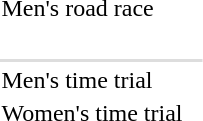<table>
<tr>
<td>Men's road race<br></td>
<td></td>
<td></td>
<td></td>
</tr>
<tr>
<td><br></td>
<td></td>
<td></td>
<td></td>
</tr>
<tr bgcolor=#DDDDDD>
<td colspan=7></td>
</tr>
<tr>
<td>Men's time trial<br></td>
<td></td>
<td></td>
<td></td>
</tr>
<tr>
<td>Women's time trial<br></td>
<td></td>
<td></td>
<td></td>
</tr>
</table>
